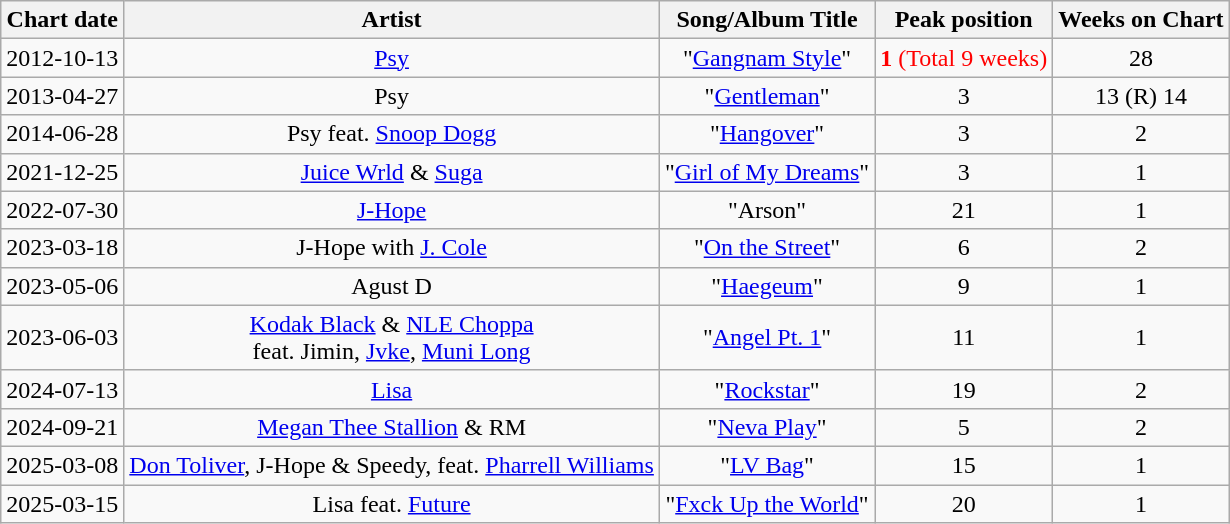<table class="wikitable sortable" style="text-align:center">
<tr>
<th>Chart date</th>
<th>Artist</th>
<th>Song/Album Title</th>
<th>Peak position</th>
<th>Weeks on Chart</th>
</tr>
<tr>
<td>2012-10-13</td>
<td><a href='#'>Psy</a></td>
<td>"<a href='#'>Gangnam Style</a>"</td>
<td style="color:red"><strong>1</strong> (Total 9 weeks)</td>
<td>28</td>
</tr>
<tr>
<td>2013-04-27</td>
<td>Psy</td>
<td>"<a href='#'>Gentleman</a>"</td>
<td>3</td>
<td>13 (R) 14</td>
</tr>
<tr>
<td>2014-06-28</td>
<td>Psy feat. <a href='#'>Snoop Dogg</a></td>
<td>"<a href='#'>Hangover</a>"</td>
<td>3</td>
<td>2</td>
</tr>
<tr>
<td>2021-12-25</td>
<td><a href='#'>Juice Wrld</a> & <a href='#'>Suga</a></td>
<td>"<a href='#'>Girl of My Dreams</a>"</td>
<td>3</td>
<td>1</td>
</tr>
<tr>
<td>2022-07-30</td>
<td><a href='#'>J-Hope</a></td>
<td>"Arson"</td>
<td>21</td>
<td>1</td>
</tr>
<tr>
<td>2023-03-18</td>
<td>J-Hope with <a href='#'>J. Cole</a></td>
<td>"<a href='#'>On the Street</a>"</td>
<td>6</td>
<td>2</td>
</tr>
<tr>
<td>2023-05-06</td>
<td>Agust D</td>
<td>"<a href='#'>Haegeum</a>"</td>
<td>9</td>
<td>1</td>
</tr>
<tr>
<td>2023-06-03</td>
<td><a href='#'>Kodak Black</a> & <a href='#'>NLE Choppa</a><br> feat. Jimin, <a href='#'>Jvke</a>, <a href='#'>Muni Long</a></td>
<td>"<a href='#'>Angel Pt. 1</a>"</td>
<td>11</td>
<td>1</td>
</tr>
<tr>
<td>2024-07-13</td>
<td><a href='#'>Lisa</a></td>
<td>"<a href='#'>Rockstar</a>"</td>
<td>19</td>
<td>2</td>
</tr>
<tr>
<td>2024-09-21</td>
<td><a href='#'>Megan Thee Stallion</a> & RM</td>
<td>"<a href='#'>Neva Play</a>"</td>
<td>5</td>
<td>2</td>
</tr>
<tr>
<td>2025-03-08</td>
<td><a href='#'>Don Toliver</a>, J-Hope & Speedy, feat. <a href='#'>Pharrell Williams</a></td>
<td>"<a href='#'>LV Bag</a>"</td>
<td>15</td>
<td>1</td>
</tr>
<tr>
<td>2025-03-15</td>
<td>Lisa feat. <a href='#'>Future</a></td>
<td>"<a href='#'>Fxck Up the World</a>"</td>
<td>20</td>
<td>1</td>
</tr>
</table>
